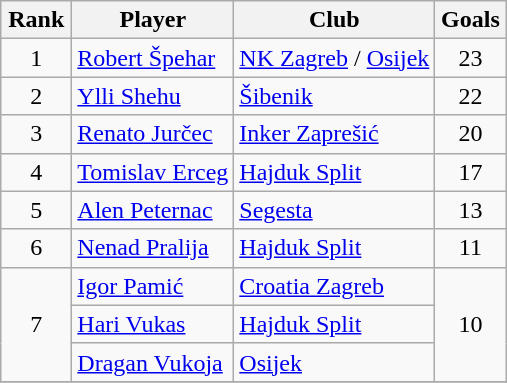<table class="wikitable">
<tr>
<th width="40px">Rank</th>
<th>Player</th>
<th>Club</th>
<th width="40px">Goals</th>
</tr>
<tr>
<td align=center>1</td>
<td> <a href='#'>Robert Špehar</a></td>
<td><a href='#'>NK Zagreb</a> / <a href='#'>Osijek</a></td>
<td align=center>23</td>
</tr>
<tr>
<td align=center>2</td>
<td> <a href='#'>Ylli Shehu</a></td>
<td><a href='#'>Šibenik</a></td>
<td align=center>22</td>
</tr>
<tr>
<td align=center>3</td>
<td> <a href='#'>Renato Jurčec</a></td>
<td><a href='#'>Inker Zaprešić</a></td>
<td align=center>20</td>
</tr>
<tr>
<td align=center>4</td>
<td> <a href='#'>Tomislav Erceg</a></td>
<td><a href='#'>Hajduk Split</a></td>
<td align=center>17</td>
</tr>
<tr>
<td align=center>5</td>
<td> <a href='#'>Alen Peternac</a></td>
<td><a href='#'>Segesta</a></td>
<td align=center>13</td>
</tr>
<tr>
<td align=center>6</td>
<td> <a href='#'>Nenad Pralija</a></td>
<td><a href='#'>Hajduk Split</a></td>
<td align=center>11</td>
</tr>
<tr>
<td rowspan=3 align=center>7</td>
<td> <a href='#'>Igor Pamić</a></td>
<td><a href='#'>Croatia Zagreb</a></td>
<td rowspan=3 align=center>10</td>
</tr>
<tr>
<td> <a href='#'>Hari Vukas</a></td>
<td><a href='#'>Hajduk Split</a></td>
</tr>
<tr>
<td> <a href='#'>Dragan Vukoja</a></td>
<td><a href='#'>Osijek</a></td>
</tr>
<tr>
</tr>
</table>
